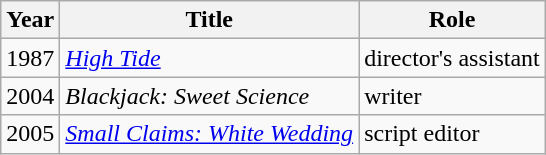<table class="wikitable">
<tr>
<th>Year</th>
<th>Title</th>
<th>Role</th>
</tr>
<tr>
<td>1987</td>
<td><em><a href='#'>High Tide</a></em></td>
<td>director's assistant</td>
</tr>
<tr>
<td>2004</td>
<td><em>Blackjack: Sweet Science</em></td>
<td>writer</td>
</tr>
<tr>
<td>2005</td>
<td><em><a href='#'>Small Claims: White Wedding</a></em></td>
<td>script editor</td>
</tr>
</table>
